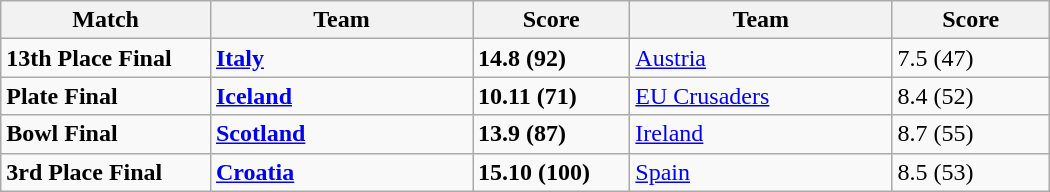<table class="wikitable" width=700>
<tr>
<th width=12%>Match</th>
<th width=15%>Team</th>
<th width=9%>Score</th>
<th width=15%>Team</th>
<th width=9%>Score</th>
</tr>
<tr style="vertical-align: top;">
<td><strong>13th Place Final</strong></td>
<td> <strong><a href='#'>Italy</a></strong></td>
<td><strong>14.8 (92)</strong></td>
<td> <a href='#'>Austria</a></td>
<td>7.5 (47)</td>
</tr>
<tr>
<td><strong>Plate Final</strong></td>
<td> <strong><a href='#'>Iceland</a></strong></td>
<td><strong>10.11 (71)</strong></td>
<td> <a href='#'>EU Crusaders</a></td>
<td>8.4 (52)</td>
</tr>
<tr>
<td><strong>Bowl Final</strong></td>
<td> <strong><a href='#'>Scotland</a></strong></td>
<td><strong>13.9 (87)</strong></td>
<td> <a href='#'>Ireland</a></td>
<td>8.7 (55)</td>
</tr>
<tr>
<td><strong>3rd Place Final</strong></td>
<td> <strong><a href='#'>Croatia</a></strong></td>
<td><strong>15.10 (100)</strong></td>
<td> <a href='#'>Spain</a></td>
<td>8.5 (53)</td>
</tr>
</table>
